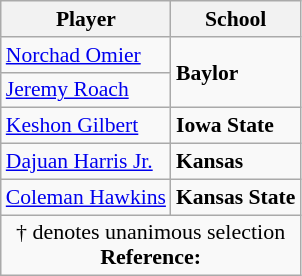<table class="wikitable" style="white-space:nowrap; font-size:90%;">
<tr>
<th>Player</th>
<th>School</th>
</tr>
<tr ,>
<td><a href='#'>Norchad Omier</a></td>
<td rowspan=2><strong>Baylor</strong></td>
</tr>
<tr>
<td><a href='#'>Jeremy Roach</a></td>
</tr>
<tr>
<td><a href='#'>Keshon Gilbert</a></td>
<td><strong>Iowa State</strong></td>
</tr>
<tr>
<td><a href='#'>Dajuan Harris Jr.</a></td>
<td><strong>Kansas</strong></td>
</tr>
<tr>
<td><a href='#'>Coleman Hawkins</a></td>
<td><strong>Kansas State</strong></td>
</tr>
<tr>
<td colspan="4"  style="font-size:11pt; text-align:center;">† denotes unanimous selection<br><strong>Reference:</strong></td>
</tr>
</table>
